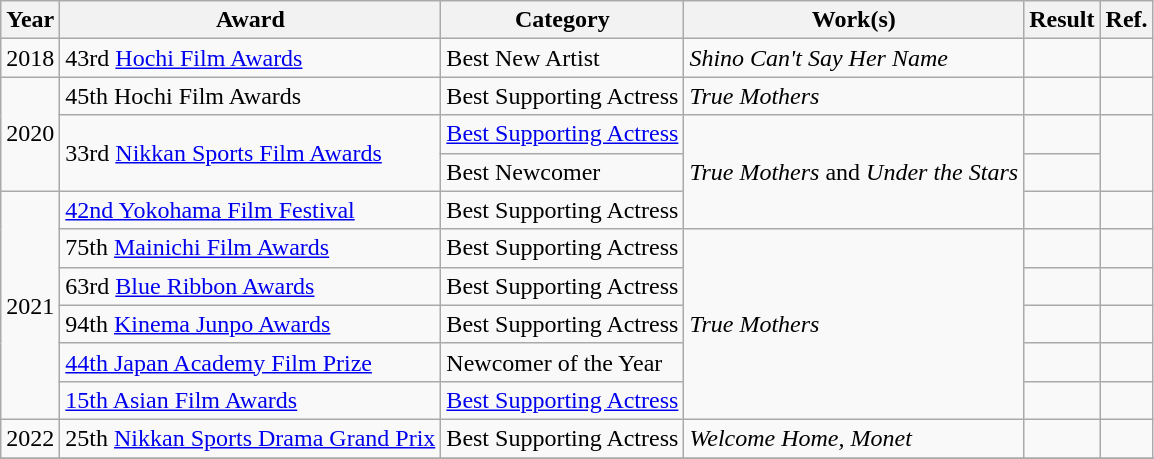<table class="wikitable sortable">
<tr>
<th>Year</th>
<th>Award</th>
<th>Category</th>
<th>Work(s)</th>
<th>Result</th>
<th class="unsortable">Ref.</th>
</tr>
<tr>
<td>2018</td>
<td>43rd <a href='#'>Hochi Film Awards</a></td>
<td>Best New Artist</td>
<td><em>Shino Can't Say Her Name</em></td>
<td></td>
<td></td>
</tr>
<tr>
<td rowspan=3>2020</td>
<td>45th Hochi Film Awards</td>
<td>Best Supporting Actress</td>
<td><em>True Mothers</em></td>
<td></td>
<td></td>
</tr>
<tr>
<td rowspan=2>33rd <a href='#'>Nikkan Sports Film Awards</a></td>
<td><a href='#'>Best Supporting Actress</a></td>
<td rowspan=3><em>True Mothers</em> and <em>Under the Stars</em></td>
<td></td>
<td rowspan=2><br></td>
</tr>
<tr>
<td>Best Newcomer</td>
<td></td>
</tr>
<tr>
<td rowspan=6>2021</td>
<td><a href='#'>42nd Yokohama Film Festival</a></td>
<td>Best Supporting Actress</td>
<td></td>
<td></td>
</tr>
<tr>
<td>75th <a href='#'>Mainichi Film Awards</a></td>
<td>Best Supporting Actress</td>
<td rowspan=5><em>True Mothers</em></td>
<td></td>
<td></td>
</tr>
<tr>
<td>63rd <a href='#'>Blue Ribbon Awards</a></td>
<td>Best Supporting Actress</td>
<td></td>
<td></td>
</tr>
<tr>
<td>94th <a href='#'>Kinema Junpo Awards</a></td>
<td>Best Supporting Actress</td>
<td></td>
<td></td>
</tr>
<tr>
<td><a href='#'>44th Japan Academy Film Prize</a></td>
<td>Newcomer of the Year</td>
<td></td>
<td></td>
</tr>
<tr>
<td><a href='#'>15th Asian Film Awards</a></td>
<td><a href='#'>Best Supporting Actress</a></td>
<td></td>
<td></td>
</tr>
<tr>
<td>2022</td>
<td>25th <a href='#'>Nikkan Sports Drama Grand Prix</a></td>
<td>Best Supporting Actress</td>
<td><em>Welcome Home, Monet</em></td>
<td></td>
<td></td>
</tr>
<tr>
</tr>
</table>
